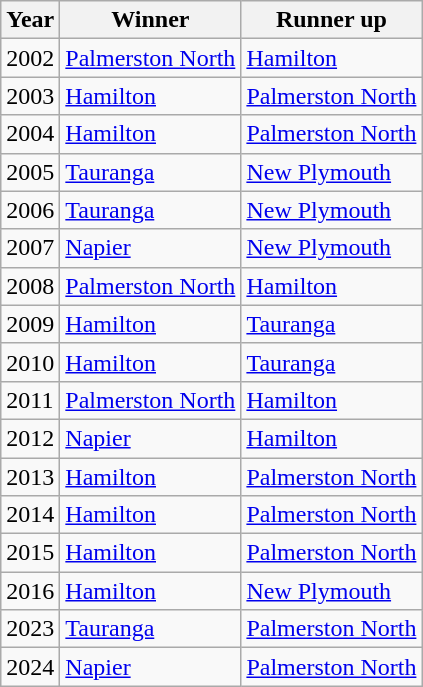<table class="wikitable">
<tr>
<th>Year</th>
<th>Winner</th>
<th>Runner up</th>
</tr>
<tr>
<td>2002</td>
<td><a href='#'>Palmerston North</a></td>
<td><a href='#'>Hamilton</a></td>
</tr>
<tr>
<td>2003</td>
<td><a href='#'>Hamilton</a></td>
<td><a href='#'>Palmerston North</a></td>
</tr>
<tr>
<td>2004</td>
<td><a href='#'>Hamilton</a></td>
<td><a href='#'>Palmerston North</a></td>
</tr>
<tr>
<td>2005</td>
<td><a href='#'>Tauranga</a></td>
<td><a href='#'>New Plymouth</a></td>
</tr>
<tr>
<td>2006</td>
<td><a href='#'>Tauranga</a></td>
<td><a href='#'>New Plymouth</a></td>
</tr>
<tr>
<td>2007</td>
<td><a href='#'>Napier</a></td>
<td><a href='#'>New Plymouth</a></td>
</tr>
<tr>
<td>2008</td>
<td><a href='#'>Palmerston North</a></td>
<td><a href='#'>Hamilton</a></td>
</tr>
<tr>
<td>2009</td>
<td><a href='#'>Hamilton</a></td>
<td><a href='#'>Tauranga</a></td>
</tr>
<tr>
<td>2010</td>
<td><a href='#'>Hamilton</a></td>
<td><a href='#'>Tauranga</a></td>
</tr>
<tr>
<td>2011</td>
<td><a href='#'>Palmerston North</a></td>
<td><a href='#'>Hamilton</a></td>
</tr>
<tr>
<td>2012</td>
<td><a href='#'>Napier</a></td>
<td><a href='#'>Hamilton</a></td>
</tr>
<tr>
<td>2013</td>
<td><a href='#'>Hamilton</a></td>
<td><a href='#'>Palmerston North</a></td>
</tr>
<tr>
<td>2014</td>
<td><a href='#'>Hamilton</a></td>
<td><a href='#'>Palmerston North</a></td>
</tr>
<tr>
<td>2015</td>
<td><a href='#'>Hamilton</a></td>
<td><a href='#'>Palmerston North</a></td>
</tr>
<tr>
<td>2016</td>
<td><a href='#'>Hamilton</a></td>
<td><a href='#'>New Plymouth</a></td>
</tr>
<tr>
<td>2023</td>
<td><a href='#'>Tauranga</a></td>
<td><a href='#'>Palmerston North</a></td>
</tr>
<tr>
<td>2024</td>
<td><a href='#'>Napier</a></td>
<td><a href='#'>Palmerston North</a></td>
</tr>
</table>
